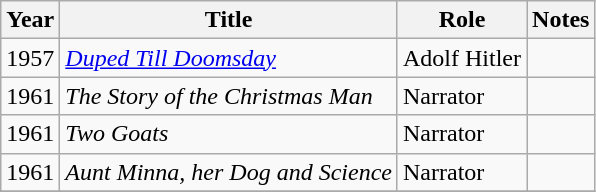<table class="wikitable sortable">
<tr>
<th>Year</th>
<th>Title</th>
<th>Role</th>
<th class="unsortable">Notes</th>
</tr>
<tr>
<td>1957</td>
<td><em><a href='#'>Duped Till Doomsday</a></em></td>
<td>Adolf Hitler</td>
<td></td>
</tr>
<tr>
<td>1961</td>
<td><em>The Story of the Christmas Man</em></td>
<td>Narrator</td>
<td></td>
</tr>
<tr>
<td>1961</td>
<td><em>Two Goats</em></td>
<td>Narrator</td>
<td></td>
</tr>
<tr>
<td>1961</td>
<td><em>Aunt Minna, her Dog and Science</em></td>
<td>Narrator</td>
<td></td>
</tr>
<tr>
</tr>
</table>
